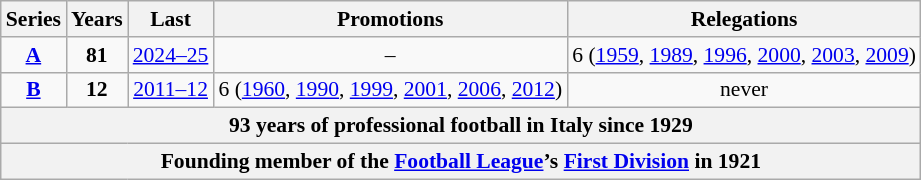<table class="wikitable sortable" style="font-size:90%; text-align: center;">
<tr>
<th>Series</th>
<th>Years</th>
<th>Last</th>
<th>Promotions</th>
<th>Relegations</th>
</tr>
<tr>
<td align=center><strong><a href='#'>A</a></strong></td>
<td><strong>81</strong></td>
<td><a href='#'>2024–25</a></td>
<td>–</td>
<td> 6 (<a href='#'>1959</a>, <a href='#'>1989</a>, <a href='#'>1996</a>, <a href='#'>2000</a>, <a href='#'>2003</a>, <a href='#'>2009</a>)</td>
</tr>
<tr>
<td align=center><strong><a href='#'>B</a></strong></td>
<td><strong>12</strong></td>
<td><a href='#'>2011–12</a></td>
<td> 6 (<a href='#'>1960</a>, <a href='#'>1990</a>, <a href='#'>1999</a>, <a href='#'>2001</a>, <a href='#'>2006</a>, <a href='#'>2012</a>)</td>
<td>never</td>
</tr>
<tr>
<th colspan=5>93 years of professional football in Italy since 1929</th>
</tr>
<tr>
<th colspan=6>Founding member of the <a href='#'>Football League</a>’s <a href='#'>First Division</a> in 1921</th>
</tr>
</table>
